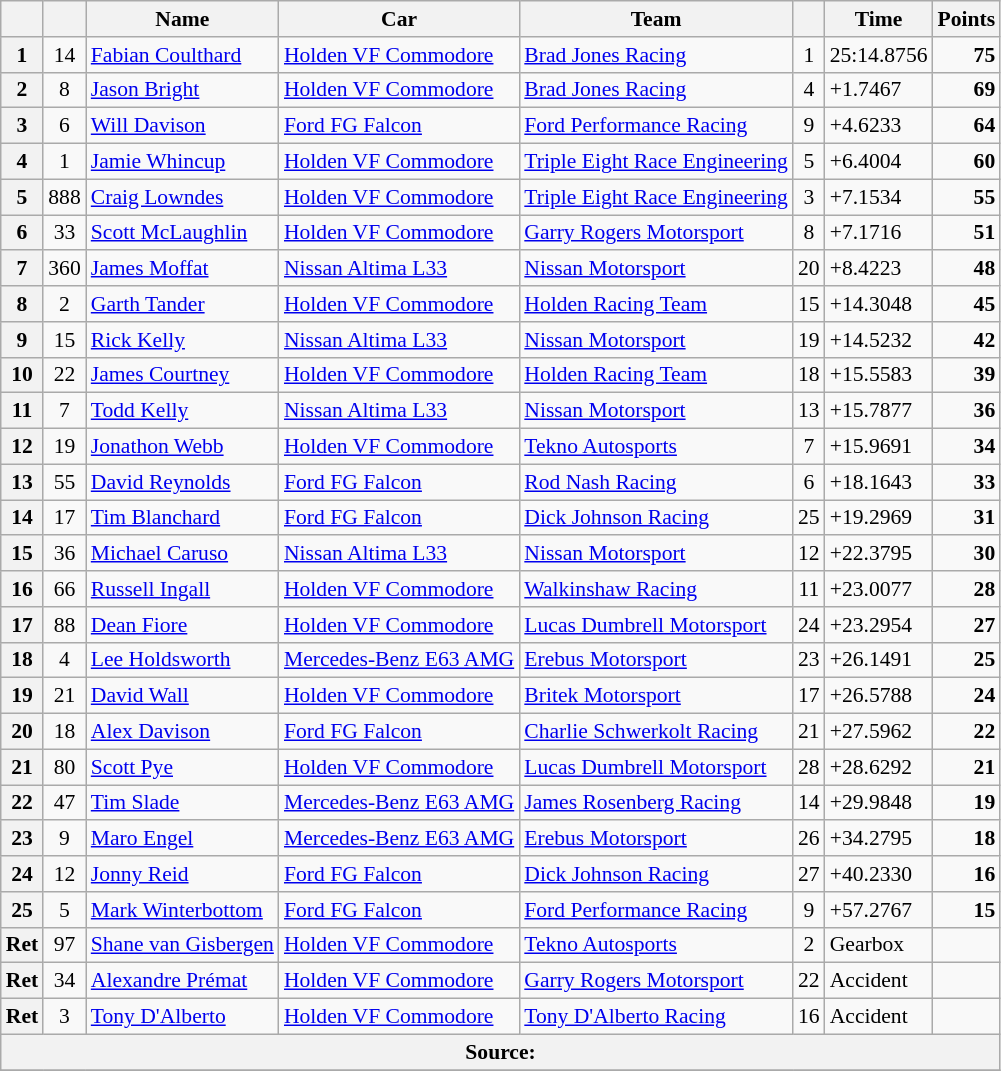<table class="wikitable" style="font-size: 90%;">
<tr>
<th></th>
<th></th>
<th>Name</th>
<th>Car</th>
<th>Team</th>
<th></th>
<th>Time</th>
<th>Points</th>
</tr>
<tr>
<th>1</th>
<td align="center">14</td>
<td> <a href='#'>Fabian Coulthard</a></td>
<td><a href='#'>Holden VF Commodore</a></td>
<td><a href='#'>Brad Jones Racing</a></td>
<td align="center">1</td>
<td>25:14.8756</td>
<td align="right"><strong>75</strong></td>
</tr>
<tr>
<th>2</th>
<td align="center">8</td>
<td> <a href='#'>Jason Bright</a></td>
<td><a href='#'>Holden VF Commodore</a></td>
<td><a href='#'>Brad Jones Racing</a></td>
<td align="center">4</td>
<td>+1.7467</td>
<td align="right"><strong>69</strong></td>
</tr>
<tr>
<th>3</th>
<td align="center">6</td>
<td> <a href='#'>Will Davison</a></td>
<td><a href='#'>Ford FG Falcon</a></td>
<td><a href='#'>Ford Performance Racing</a></td>
<td align="center">9</td>
<td>+4.6233</td>
<td align="right"><strong>64</strong></td>
</tr>
<tr>
<th>4</th>
<td align="center">1</td>
<td> <a href='#'>Jamie Whincup</a></td>
<td><a href='#'>Holden VF Commodore</a></td>
<td><a href='#'>Triple Eight Race Engineering</a></td>
<td align="center">5</td>
<td>+6.4004</td>
<td align="right"><strong>60</strong></td>
</tr>
<tr>
<th>5</th>
<td align="center">888</td>
<td> <a href='#'>Craig Lowndes</a></td>
<td><a href='#'>Holden VF Commodore</a></td>
<td><a href='#'>Triple Eight Race Engineering</a></td>
<td align="center">3</td>
<td>+7.1534</td>
<td align="right"><strong>55</strong></td>
</tr>
<tr>
<th>6</th>
<td align="center">33</td>
<td> <a href='#'>Scott McLaughlin</a></td>
<td><a href='#'>Holden VF Commodore</a></td>
<td><a href='#'>Garry Rogers Motorsport</a></td>
<td align="center">8</td>
<td>+7.1716</td>
<td align="right"><strong>51</strong></td>
</tr>
<tr>
<th>7</th>
<td align="center">360</td>
<td> <a href='#'>James Moffat</a></td>
<td><a href='#'>Nissan Altima L33</a></td>
<td><a href='#'>Nissan Motorsport</a></td>
<td align="center">20</td>
<td>+8.4223</td>
<td align="right"><strong>48</strong></td>
</tr>
<tr>
<th>8</th>
<td align="center">2</td>
<td> <a href='#'>Garth Tander</a></td>
<td><a href='#'>Holden VF Commodore</a></td>
<td><a href='#'>Holden Racing Team</a></td>
<td align="center">15</td>
<td>+14.3048</td>
<td align="right"><strong>45</strong></td>
</tr>
<tr>
<th>9</th>
<td align="center">15</td>
<td> <a href='#'>Rick Kelly</a></td>
<td><a href='#'>Nissan Altima L33</a></td>
<td><a href='#'>Nissan Motorsport</a></td>
<td align="center">19</td>
<td>+14.5232</td>
<td align="right"><strong>42</strong></td>
</tr>
<tr>
<th>10</th>
<td align="center">22</td>
<td> <a href='#'>James Courtney</a></td>
<td><a href='#'>Holden VF Commodore</a></td>
<td><a href='#'>Holden Racing Team</a></td>
<td align="center">18</td>
<td>+15.5583</td>
<td align="right"><strong>39</strong></td>
</tr>
<tr>
<th>11</th>
<td align="center">7</td>
<td> <a href='#'>Todd Kelly</a></td>
<td><a href='#'>Nissan Altima L33</a></td>
<td><a href='#'>Nissan Motorsport</a></td>
<td align="center">13</td>
<td>+15.7877</td>
<td align="right"><strong>36</strong></td>
</tr>
<tr>
<th>12</th>
<td align="center">19</td>
<td> <a href='#'>Jonathon Webb</a></td>
<td><a href='#'>Holden VF Commodore</a></td>
<td><a href='#'>Tekno Autosports</a></td>
<td align="center">7</td>
<td>+15.9691</td>
<td align="right"><strong>34</strong></td>
</tr>
<tr>
<th>13</th>
<td align="center">55</td>
<td> <a href='#'>David Reynolds</a></td>
<td><a href='#'>Ford FG Falcon</a></td>
<td><a href='#'>Rod Nash Racing</a></td>
<td align="center">6</td>
<td>+18.1643</td>
<td align="right"><strong>33</strong></td>
</tr>
<tr>
<th>14</th>
<td align="center">17</td>
<td> <a href='#'>Tim Blanchard</a></td>
<td><a href='#'>Ford FG Falcon</a></td>
<td><a href='#'>Dick Johnson Racing</a></td>
<td align="center">25</td>
<td>+19.2969</td>
<td align="right"><strong>31</strong></td>
</tr>
<tr>
<th>15</th>
<td align="center">36</td>
<td> <a href='#'>Michael Caruso</a></td>
<td><a href='#'>Nissan Altima L33</a></td>
<td><a href='#'>Nissan Motorsport</a></td>
<td align="center">12</td>
<td>+22.3795</td>
<td align="right"><strong>30</strong></td>
</tr>
<tr>
<th>16</th>
<td align="center">66</td>
<td> <a href='#'>Russell Ingall</a></td>
<td><a href='#'>Holden VF Commodore</a></td>
<td><a href='#'>Walkinshaw Racing</a></td>
<td align="center">11</td>
<td>+23.0077</td>
<td align="right"><strong>28</strong></td>
</tr>
<tr>
<th>17</th>
<td align="center">88</td>
<td> <a href='#'>Dean Fiore</a></td>
<td><a href='#'>Holden VF Commodore</a></td>
<td><a href='#'>Lucas Dumbrell Motorsport</a></td>
<td align="center">24</td>
<td>+23.2954</td>
<td align="right"><strong>27</strong></td>
</tr>
<tr>
<th>18</th>
<td align="center">4</td>
<td> <a href='#'>Lee Holdsworth</a></td>
<td><a href='#'>Mercedes-Benz E63 AMG</a></td>
<td><a href='#'>Erebus Motorsport</a></td>
<td align="center">23</td>
<td>+26.1491</td>
<td align="right"><strong>25</strong></td>
</tr>
<tr>
<th>19</th>
<td align="center">21</td>
<td> <a href='#'>David Wall</a></td>
<td><a href='#'>Holden VF Commodore</a></td>
<td><a href='#'>Britek Motorsport</a></td>
<td align="center">17</td>
<td>+26.5788</td>
<td align="right"><strong>24</strong></td>
</tr>
<tr>
<th>20</th>
<td align="center">18</td>
<td> <a href='#'>Alex Davison</a></td>
<td><a href='#'>Ford FG Falcon</a></td>
<td><a href='#'>Charlie Schwerkolt Racing</a></td>
<td align="center">21</td>
<td>+27.5962</td>
<td align="right"><strong>22</strong></td>
</tr>
<tr>
<th>21</th>
<td align="center">80</td>
<td> <a href='#'>Scott Pye</a></td>
<td><a href='#'>Holden VF Commodore</a></td>
<td><a href='#'>Lucas Dumbrell Motorsport</a></td>
<td align="center">28</td>
<td>+28.6292</td>
<td align="right"><strong>21</strong></td>
</tr>
<tr>
<th>22</th>
<td align="center">47</td>
<td> <a href='#'>Tim Slade</a></td>
<td><a href='#'>Mercedes-Benz E63 AMG</a></td>
<td><a href='#'>James Rosenberg Racing</a></td>
<td align="center">14</td>
<td>+29.9848</td>
<td align="right"><strong>19</strong></td>
</tr>
<tr>
<th>23</th>
<td align="center">9</td>
<td> <a href='#'>Maro Engel</a></td>
<td><a href='#'>Mercedes-Benz E63 AMG</a></td>
<td><a href='#'>Erebus Motorsport</a></td>
<td align="center">26</td>
<td>+34.2795</td>
<td align="right"><strong>18</strong></td>
</tr>
<tr>
<th>24</th>
<td align="center">12</td>
<td> <a href='#'>Jonny Reid</a></td>
<td><a href='#'>Ford FG Falcon</a></td>
<td><a href='#'>Dick Johnson Racing</a></td>
<td align="center">27</td>
<td>+40.2330</td>
<td align="right"><strong>16</strong></td>
</tr>
<tr>
<th>25</th>
<td align="center">5</td>
<td> <a href='#'>Mark Winterbottom</a></td>
<td><a href='#'>Ford FG Falcon</a></td>
<td><a href='#'>Ford Performance Racing</a></td>
<td align="center">9</td>
<td>+57.2767</td>
<td align="right"><strong>15</strong></td>
</tr>
<tr>
<th>Ret</th>
<td align="center">97</td>
<td> <a href='#'>Shane van Gisbergen</a></td>
<td><a href='#'>Holden VF Commodore</a></td>
<td><a href='#'>Tekno Autosports</a></td>
<td align="center">2</td>
<td>Gearbox</td>
<td></td>
</tr>
<tr>
<th>Ret</th>
<td align="center">34</td>
<td> <a href='#'>Alexandre Prémat</a></td>
<td><a href='#'>Holden VF Commodore</a></td>
<td><a href='#'>Garry Rogers Motorsport</a></td>
<td align="center">22</td>
<td>Accident</td>
<td></td>
</tr>
<tr>
<th>Ret</th>
<td align="center">3</td>
<td> <a href='#'>Tony D'Alberto</a></td>
<td><a href='#'>Holden VF Commodore</a></td>
<td><a href='#'>Tony D'Alberto Racing</a></td>
<td align="center">16</td>
<td>Accident</td>
<td></td>
</tr>
<tr>
<th colspan="8">Source:</th>
</tr>
<tr>
</tr>
</table>
